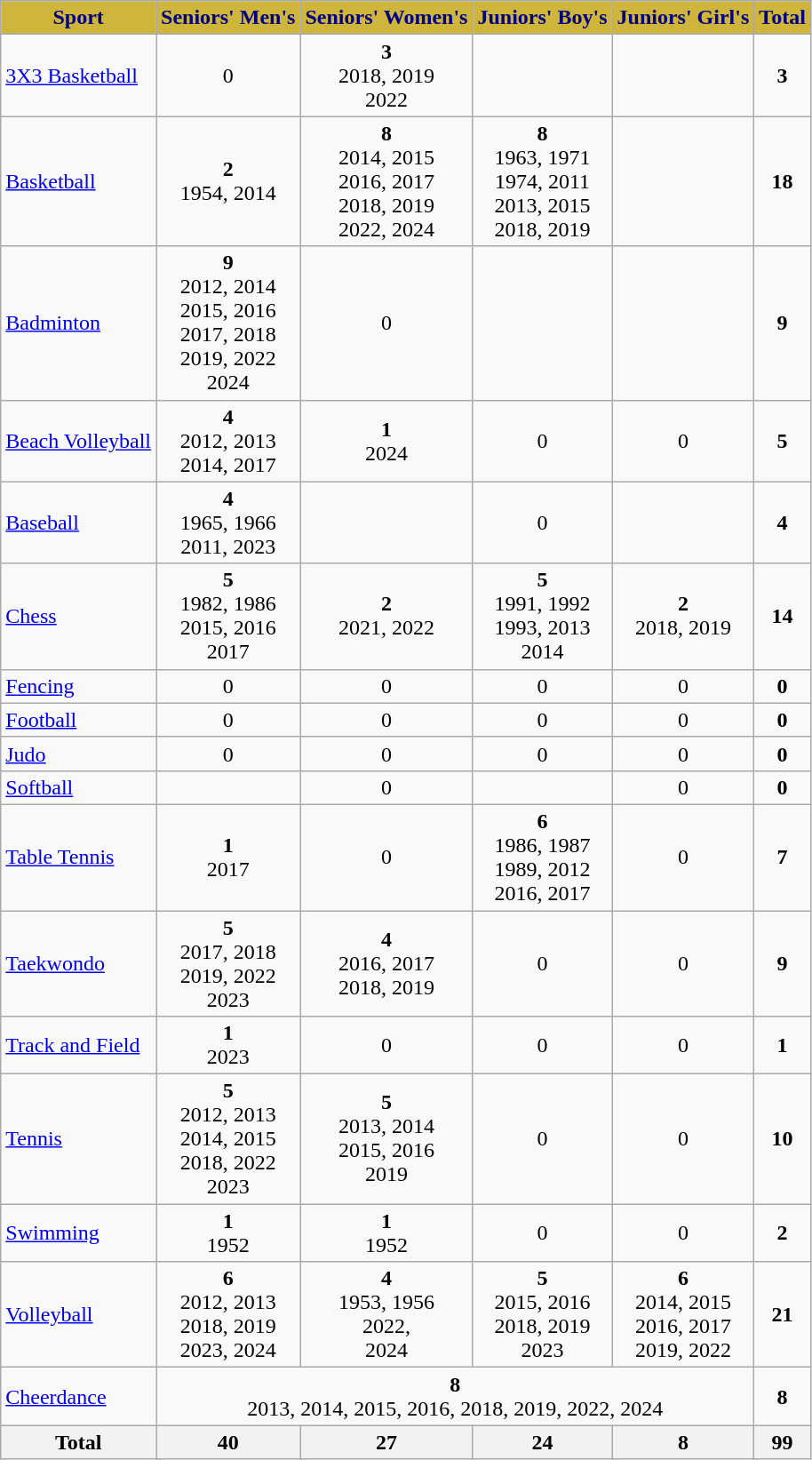<table class="wikitable">
<tr>
<th "width:150px;  style="background: #CFB53B; color: #000080; text-align: center"><strong>Sport</strong></th>
<th "width:150px;  style="background: #CFB53B; color: #000080; text-align: center"><strong>Seniors' Men's</strong></th>
<th "width:150px;  style="background: #CFB53B; color: #000080; text-align: center"><strong>Seniors' Women's</strong></th>
<th "width:150px;  style="background: #CFB53B; color: #000080; text-align: center"><strong>Juniors' Boy's</strong></th>
<th "width:150px;  style="background: #CFB53B; color: #000080; text-align: center"><strong>Juniors' Girl's</strong></th>
<th "width:150px;  style="background: #CFB53B; color: #000080; text-align: center"><strong>Total</strong></th>
</tr>
<tr>
<td> <a href='#'>3X3 Basketball</a></td>
<td align="center">0</td>
<td align="center"><strong>3</strong><br>2018, 2019 <br> 2022</td>
<td></td>
<td></td>
<td align="center"><strong>3</strong></td>
</tr>
<tr>
<td> <a href='#'>Basketball</a></td>
<td align="center"><strong>2</strong><br>1954, 2014</td>
<td align="center"><strong>8</strong><br>2014, 2015<br>2016, 2017<br>2018, 2019<br>2022, 2024</td>
<td align="center"><strong>8</strong><br>1963, 1971<br>1974, 2011<br>2013, 2015<br>2018, 2019</td>
<td></td>
<td align="center"><strong>18</strong></td>
</tr>
<tr>
<td> <a href='#'>Badminton</a></td>
<td align="center"><strong>9</strong><br>2012, 2014<br>2015, 2016<br>2017, 2018<br>2019, 2022<br>2024</td>
<td align="center">0</td>
<td></td>
<td></td>
<td align="center"><strong>9</strong></td>
</tr>
<tr>
<td> <a href='#'>Beach Volleyball</a></td>
<td align="center"><strong>4</strong><br>2012, 2013<br>2014, 2017</td>
<td align="center"><strong>1</strong><br>2024</td>
<td align="center">0</td>
<td align="center">0</td>
<td align="center"><strong>5</strong></td>
</tr>
<tr>
<td> <a href='#'>Baseball</a></td>
<td align="center"><strong>4</strong><br>1965, 1966<br>2011, 2023</td>
<td></td>
<td align="center">0</td>
<td></td>
<td align="center"><strong>4</strong></td>
</tr>
<tr>
<td> <a href='#'>Chess</a></td>
<td align="center"><strong>5</strong><br>1982, 1986<br>2015, 2016<br>2017</td>
<td align="center"><strong>2</strong> <br> 2021, 2022</td>
<td align="center"><strong>5</strong><br>1991, 1992<br>1993, 2013<br>2014</td>
<td align="center"><strong>2</strong><br>2018, 2019</td>
<td align="center"><strong>14</strong></td>
</tr>
<tr>
<td> <a href='#'>Fencing</a></td>
<td align="center">0</td>
<td align="center">0</td>
<td align="center">0</td>
<td align="center">0</td>
<td align="center"><strong>0</strong></td>
</tr>
<tr>
<td> <a href='#'>Football</a></td>
<td align="center">0</td>
<td align="center">0</td>
<td align="center">0</td>
<td align="center">0</td>
<td align="center"><strong>0</strong></td>
</tr>
<tr>
<td> <a href='#'>Judo</a></td>
<td align="center">0</td>
<td align="center">0</td>
<td align="center">0</td>
<td align="center">0</td>
<td align="center"><strong>0</strong></td>
</tr>
<tr>
<td> <a href='#'>Softball</a></td>
<td></td>
<td align="center">0</td>
<td></td>
<td align="center">0</td>
<td align="center"><strong>0</strong></td>
</tr>
<tr>
<td> <a href='#'>Table Tennis</a></td>
<td align="center"><strong>1</strong><br>2017</td>
<td align="center">0</td>
<td align="center"><strong>6</strong><br>1986, 1987<br>1989, 2012<br>2016, 2017</td>
<td align="center">0</td>
<td align="center"><strong>7</strong></td>
</tr>
<tr>
<td> <a href='#'>Taekwondo</a></td>
<td align="center"><strong>5</strong><br>2017, 2018<br>2019, 2022<br>2023</td>
<td align="center"><strong>4</strong><br>2016, 2017<br>2018, 2019</td>
<td align="center">0</td>
<td align="center">0</td>
<td align="center"><strong>9</strong></td>
</tr>
<tr>
<td> <a href='#'>Track and Field</a></td>
<td align="center"><strong>1</strong><br>2023</td>
<td align="center">0</td>
<td align="center">0</td>
<td align="center">0</td>
<td align="center"><strong>1</strong></td>
</tr>
<tr>
<td> <a href='#'>Tennis</a></td>
<td align="center"><strong>5</strong><br>2012, 2013<br>2014, 2015<br>2018, 2022<br>2023</td>
<td align="center"><strong>5</strong><br>2013, 2014<br>2015, 2016<br>2019</td>
<td align="center">0</td>
<td align="center">0</td>
<td align="center"><strong>10</strong></td>
</tr>
<tr>
<td> <a href='#'>Swimming</a></td>
<td align="center"><strong>1</strong><br>1952</td>
<td align="center"><strong>1</strong><br>1952</td>
<td align="center">0</td>
<td align="center">0</td>
<td align="center"><strong>2</strong></td>
</tr>
<tr>
<td> <a href='#'>Volleyball</a></td>
<td align="center"><strong>6</strong><br>2012, 2013<br>2018, 2019<br>2023, 2024</td>
<td align="center"><strong>4</strong><br>1953, 1956 <br> 2022,<br> 2024</td>
<td align="center"><strong>5</strong><br>2015, 2016<br>2018, 2019<br>2023</td>
<td align="center"><strong>6</strong><br>2014, 2015<br>2016, 2017<br>2019, 2022</td>
<td align="center"><strong>21</strong></td>
</tr>
<tr>
<td> <a href='#'>Cheerdance</a></td>
<td colspan = 4 align="center"><strong>8</strong> <br> 2013, 2014, 2015, 2016, 2018, 2019, 2022, 2024</td>
<td align="center"><strong>8</strong></td>
</tr>
<tr>
<th>Total</th>
<th align="center"  align="center"><strong>40</strong></th>
<th align="center"><strong>27</strong></th>
<th align="center"><strong>24</strong></th>
<th align="center"><strong>8</strong></th>
<th align="center"><strong>99</strong></th>
</tr>
</table>
